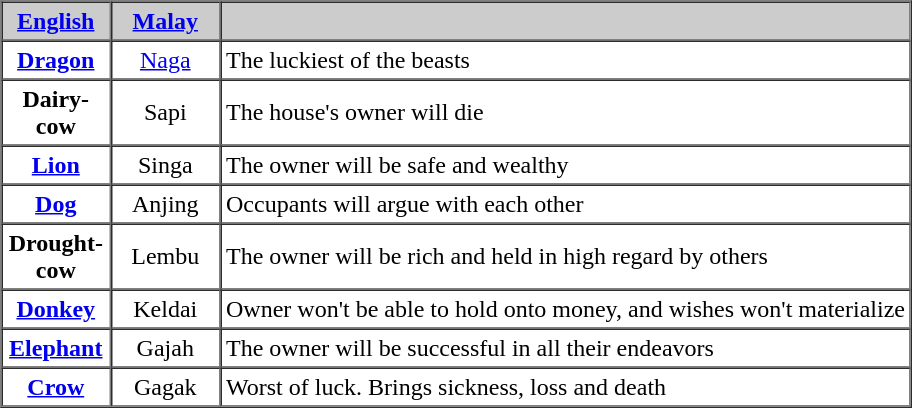<table align="center" border="1" cellspacing="0" cellpadding="3">
<tr>
<th style="background-color:#CCCCCC; width:65px;"><a href='#'>English</a></th>
<th style="background-color:#CCCCCC; width:65px;"><a href='#'>Malay</a></th>
<th style="background-color:#CCCCCC"></th>
</tr>
<tr>
<th><a href='#'>Dragon</a></th>
<td align=center><a href='#'>Naga</a></td>
<td>The luckiest of the beasts</td>
</tr>
<tr>
<th>Dairy-cow</th>
<td align=center>Sapi</td>
<td>The house's owner will die</td>
</tr>
<tr>
<th><a href='#'>Lion</a></th>
<td align=center>Singa</td>
<td>The owner will be safe and wealthy</td>
</tr>
<tr>
<th><a href='#'>Dog</a></th>
<td align=center>Anjing</td>
<td>Occupants will argue with each other</td>
</tr>
<tr>
<th>Drought-cow</th>
<td align=center>Lembu</td>
<td>The owner will be rich and held in high regard by others</td>
</tr>
<tr>
<th><a href='#'>Donkey</a></th>
<td align=center>Keldai</td>
<td>Owner won't be able to hold onto money, and wishes won't materialize</td>
</tr>
<tr>
<th><a href='#'>Elephant</a></th>
<td align=center>Gajah</td>
<td>The owner will be successful in all their endeavors</td>
</tr>
<tr>
<th><a href='#'>Crow</a></th>
<td align=center>Gagak</td>
<td>Worst of luck. Brings sickness, loss and death</td>
</tr>
</table>
